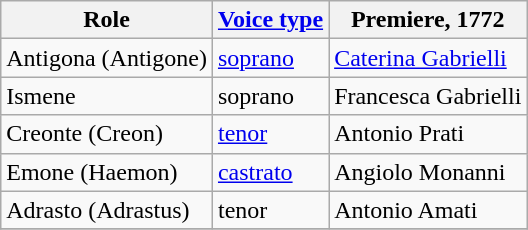<table class="wikitable">
<tr>
<th>Role</th>
<th><a href='#'>Voice type</a></th>
<th>Premiere, 1772</th>
</tr>
<tr>
<td>Antigona (Antigone)</td>
<td><a href='#'>soprano</a></td>
<td><a href='#'>Caterina Gabrielli</a></td>
</tr>
<tr>
<td>Ismene</td>
<td>soprano</td>
<td>Francesca Gabrielli</td>
</tr>
<tr>
<td>Creonte (Creon)</td>
<td><a href='#'>tenor</a></td>
<td>Antonio Prati</td>
</tr>
<tr>
<td>Emone (Haemon)</td>
<td><a href='#'>castrato</a></td>
<td>Angiolo Monanni</td>
</tr>
<tr>
<td>Adrasto (Adrastus)</td>
<td>tenor</td>
<td>Antonio Amati</td>
</tr>
<tr>
</tr>
</table>
